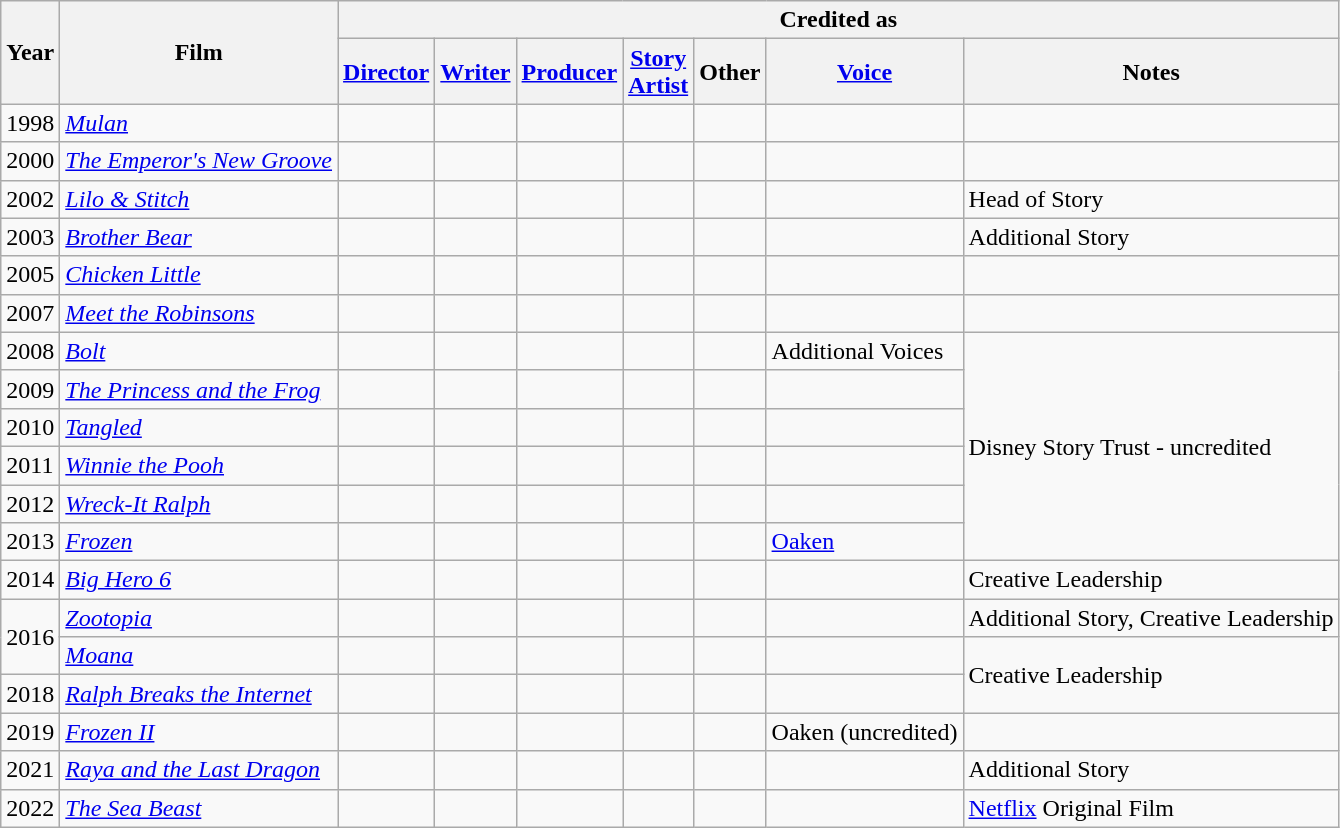<table class="wikitable">
<tr>
<th rowspan="2">Year</th>
<th rowspan="2">Film</th>
<th colspan="7">Credited as</th>
</tr>
<tr>
<th><a href='#'>Director</a></th>
<th><a href='#'>Writer</a></th>
<th><a href='#'>Producer</a></th>
<th><a href='#'>Story<br>Artist</a></th>
<th>Other</th>
<th><a href='#'>Voice</a></th>
<th>Notes</th>
</tr>
<tr>
<td>1998</td>
<td><em><a href='#'>Mulan</a></em></td>
<td></td>
<td></td>
<td></td>
<td></td>
<td></td>
<td></td>
<td></td>
</tr>
<tr>
<td>2000</td>
<td><em><a href='#'>The Emperor's New Groove</a></em></td>
<td></td>
<td></td>
<td></td>
<td></td>
<td></td>
<td></td>
<td></td>
</tr>
<tr>
<td>2002</td>
<td><em><a href='#'>Lilo & Stitch</a></em></td>
<td></td>
<td></td>
<td></td>
<td></td>
<td></td>
<td></td>
<td>Head of Story</td>
</tr>
<tr>
<td>2003</td>
<td><em><a href='#'>Brother Bear</a></em></td>
<td></td>
<td></td>
<td></td>
<td></td>
<td></td>
<td></td>
<td>Additional Story</td>
</tr>
<tr>
<td>2005</td>
<td><em><a href='#'>Chicken Little</a></em></td>
<td></td>
<td></td>
<td></td>
<td></td>
<td></td>
<td></td>
<td></td>
</tr>
<tr>
<td>2007</td>
<td><em><a href='#'>Meet the Robinsons</a></em></td>
<td></td>
<td></td>
<td></td>
<td></td>
<td></td>
<td></td>
<td></td>
</tr>
<tr>
<td>2008</td>
<td><em><a href='#'>Bolt</a></em></td>
<td></td>
<td></td>
<td></td>
<td></td>
<td></td>
<td>Additional Voices</td>
<td rowspan="6">Disney Story Trust - uncredited<br></td>
</tr>
<tr>
<td>2009</td>
<td><em><a href='#'>The Princess and the Frog</a></em></td>
<td></td>
<td></td>
<td></td>
<td></td>
<td></td>
<td></td>
</tr>
<tr>
<td>2010</td>
<td><em><a href='#'>Tangled</a></em></td>
<td></td>
<td></td>
<td></td>
<td></td>
<td></td>
<td></td>
</tr>
<tr>
<td>2011</td>
<td><em><a href='#'>Winnie the Pooh</a></em></td>
<td></td>
<td></td>
<td></td>
<td></td>
<td></td>
<td></td>
</tr>
<tr>
<td>2012</td>
<td><em><a href='#'>Wreck-It Ralph</a></em></td>
<td></td>
<td></td>
<td></td>
<td></td>
<td></td>
<td></td>
</tr>
<tr>
<td>2013</td>
<td><em><a href='#'>Frozen</a></em></td>
<td></td>
<td></td>
<td></td>
<td></td>
<td></td>
<td><a href='#'>Oaken</a></td>
</tr>
<tr>
<td>2014</td>
<td><em><a href='#'>Big Hero 6</a></em></td>
<td></td>
<td></td>
<td></td>
<td></td>
<td></td>
<td></td>
<td>Creative Leadership</td>
</tr>
<tr>
<td rowspan="2">2016</td>
<td><em><a href='#'>Zootopia</a></em></td>
<td></td>
<td></td>
<td></td>
<td></td>
<td></td>
<td></td>
<td>Additional Story, Creative Leadership</td>
</tr>
<tr>
<td><em><a href='#'>Moana</a></em></td>
<td></td>
<td></td>
<td></td>
<td></td>
<td></td>
<td></td>
<td rowspan="2">Creative Leadership</td>
</tr>
<tr>
<td>2018</td>
<td><em><a href='#'>Ralph Breaks the Internet</a></em></td>
<td></td>
<td></td>
<td></td>
<td></td>
<td></td>
<td></td>
</tr>
<tr>
<td>2019</td>
<td><em><a href='#'>Frozen II</a></em></td>
<td></td>
<td></td>
<td></td>
<td></td>
<td></td>
<td>Oaken (uncredited)</td>
<td></td>
</tr>
<tr>
<td>2021</td>
<td><em><a href='#'>Raya and the Last Dragon</a></em></td>
<td></td>
<td></td>
<td></td>
<td></td>
<td></td>
<td></td>
<td>Additional Story</td>
</tr>
<tr>
<td>2022</td>
<td><em><a href='#'>The Sea Beast</a></em></td>
<td></td>
<td></td>
<td></td>
<td></td>
<td></td>
<td></td>
<td><a href='#'>Netflix</a> Original Film</td>
</tr>
</table>
